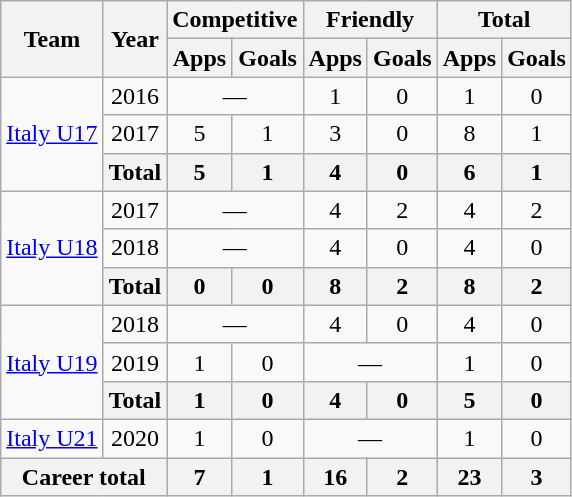<table class="wikitable" style="text-align:center">
<tr>
<th rowspan=2>Team</th>
<th rowspan=2>Year</th>
<th colspan=2>Competitive</th>
<th colspan=2>Friendly</th>
<th colspan=2>Total</th>
</tr>
<tr>
<th>Apps</th>
<th>Goals</th>
<th>Apps</th>
<th>Goals</th>
<th>Apps</th>
<th>Goals</th>
</tr>
<tr>
<td rowspan="3"><a href='#'>Italy U17</a></td>
<td>2016</td>
<td colspan="2">—</td>
<td>1</td>
<td>0</td>
<td>1</td>
<td>0</td>
</tr>
<tr>
<td>2017</td>
<td>5</td>
<td>1</td>
<td>3</td>
<td>0</td>
<td>8</td>
<td>1</td>
</tr>
<tr>
<th>Total</th>
<th>5</th>
<th>1</th>
<th>4</th>
<th>0</th>
<th>6</th>
<th>1</th>
</tr>
<tr>
<td rowspan="3"><a href='#'>Italy U18</a></td>
<td>2017</td>
<td colspan="2">—</td>
<td>4</td>
<td>2</td>
<td>4</td>
<td>2</td>
</tr>
<tr>
<td>2018</td>
<td colspan="2">—</td>
<td>4</td>
<td>0</td>
<td>4</td>
<td>0</td>
</tr>
<tr>
<th>Total</th>
<th>0</th>
<th>0</th>
<th>8</th>
<th>2</th>
<th>8</th>
<th>2</th>
</tr>
<tr>
<td rowspan="3"><a href='#'>Italy U19</a></td>
<td>2018</td>
<td colspan="2">—</td>
<td>4</td>
<td>0</td>
<td>4</td>
<td>0</td>
</tr>
<tr>
<td>2019</td>
<td>1</td>
<td>0</td>
<td colspan="2">—</td>
<td>1</td>
<td>0</td>
</tr>
<tr>
<th>Total</th>
<th>1</th>
<th>0</th>
<th>4</th>
<th>0</th>
<th>5</th>
<th>0</th>
</tr>
<tr>
<td><a href='#'>Italy U21</a></td>
<td>2020</td>
<td>1</td>
<td>0</td>
<td colspan="2">—</td>
<td>1</td>
<td>0</td>
</tr>
<tr>
<th colspan="2">Career total</th>
<th>7</th>
<th>1</th>
<th>16</th>
<th>2</th>
<th>23</th>
<th>3</th>
</tr>
</table>
